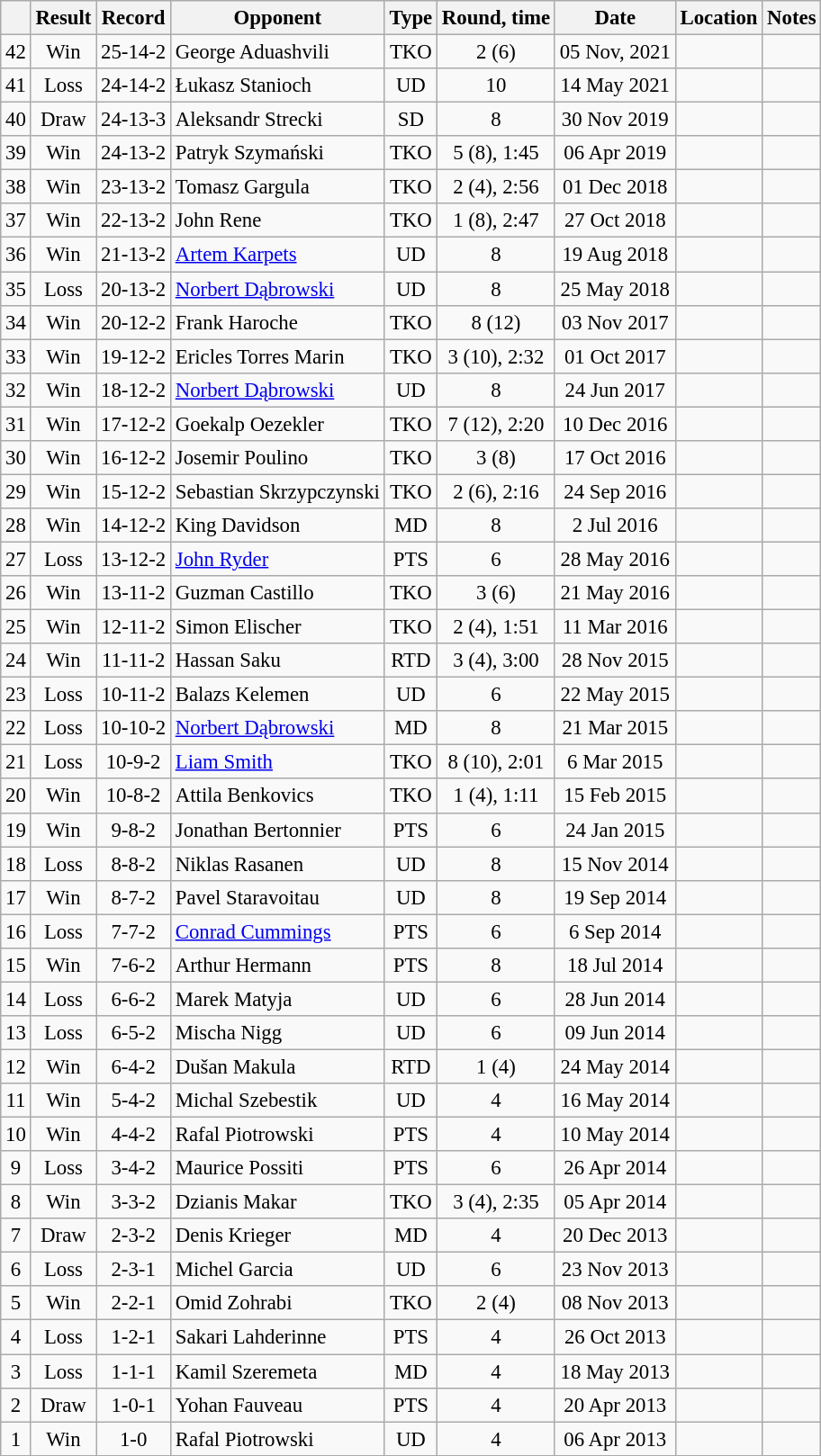<table class="wikitable" style="text-align:center; font-size:95%">
<tr>
<th></th>
<th>Result</th>
<th>Record</th>
<th>Opponent</th>
<th>Type</th>
<th>Round, time</th>
<th>Date</th>
<th>Location</th>
<th>Notes</th>
</tr>
<tr>
<td>42</td>
<td>Win</td>
<td>25-14-2</td>
<td style="text-align:left;"> George Aduashvili</td>
<td>TKO</td>
<td>2 (6)</td>
<td>05 Nov, 2021</td>
<td style="text-align:left;"> </td>
<td></td>
</tr>
<tr>
<td>41</td>
<td>Loss</td>
<td>24-14-2</td>
<td style="text-align:left;"> Łukasz Stanioch</td>
<td>UD</td>
<td>10</td>
<td>14 May 2021</td>
<td style="text-align:left;"> </td>
<td></td>
</tr>
<tr>
<td>40</td>
<td>Draw</td>
<td>24-13-3</td>
<td style="text-align:left;"> Aleksandr Strecki</td>
<td>SD</td>
<td>8</td>
<td>30 Nov 2019</td>
<td style="text-align:left;"> </td>
<td style="text-align:left;"></td>
</tr>
<tr>
<td>39</td>
<td>Win</td>
<td>24-13-2</td>
<td style="text-align:left;"> Patryk Szymański</td>
<td>TKO</td>
<td>5 (8), 1:45</td>
<td>06 Apr 2019</td>
<td style="text-align:left;"> </td>
<td style="text-align:left;"></td>
</tr>
<tr>
<td>38</td>
<td>Win</td>
<td>23-13-2</td>
<td style="text-align:left;"> Tomasz Gargula</td>
<td>TKO</td>
<td>2 (4), 2:56</td>
<td>01 Dec 2018</td>
<td style="text-align:left;"> </td>
<td style="text-align:left;"></td>
</tr>
<tr>
<td>37</td>
<td>Win</td>
<td>22-13-2</td>
<td style="text-align:left;"> John Rene</td>
<td>TKO</td>
<td>1 (8), 2:47</td>
<td>27 Oct 2018</td>
<td style="text-align:left;"> </td>
<td style="text-align:left;"></td>
</tr>
<tr>
<td>36</td>
<td>Win</td>
<td>21-13-2</td>
<td style="text-align:left;"> <a href='#'>Artem Karpets</a></td>
<td>UD</td>
<td>8</td>
<td>19 Aug 2018</td>
<td style="text-align:left;"> </td>
<td style="text-align:left;"></td>
</tr>
<tr>
<td>35</td>
<td>Loss</td>
<td>20-13-2</td>
<td style="text-align:left;"> <a href='#'>Norbert Dąbrowski</a></td>
<td>UD</td>
<td>8</td>
<td>25 May 2018</td>
<td style="text-align:left;"> </td>
<td style="text-align:left;"></td>
</tr>
<tr>
<td>34</td>
<td>Win</td>
<td>20-12-2</td>
<td style="text-align:left;"> Frank Haroche</td>
<td>TKO</td>
<td>8 (12)</td>
<td>03 Nov 2017</td>
<td style="text-align:left;"> </td>
<td style="text-align:left;"></td>
</tr>
<tr>
<td>33</td>
<td>Win</td>
<td>19-12-2</td>
<td style="text-align:left;"> Ericles Torres Marin</td>
<td>TKO</td>
<td>3 (10), 2:32</td>
<td>01 Oct 2017</td>
<td style="text-align:left;"> </td>
<td style="text-align:left;"></td>
</tr>
<tr>
<td>32</td>
<td>Win</td>
<td>18-12-2</td>
<td style="text-align:left;"> <a href='#'>Norbert Dąbrowski</a></td>
<td>UD</td>
<td>8</td>
<td>24 Jun 2017</td>
<td style="text-align:left;"> </td>
<td style="text-align:left;"></td>
</tr>
<tr>
<td>31</td>
<td>Win</td>
<td>17-12-2</td>
<td style="text-align:left;"> Goekalp Oezekler</td>
<td>TKO</td>
<td>7 (12), 2:20</td>
<td>10 Dec 2016</td>
<td style="text-align:left;"> </td>
<td style="text-align:left;"></td>
</tr>
<tr>
<td>30</td>
<td>Win</td>
<td>16-12-2</td>
<td style="text-align:left;"> Josemir Poulino</td>
<td>TKO</td>
<td>3 (8)</td>
<td>17 Oct 2016</td>
<td style="text-align:left;"> </td>
<td style="text-align:left;"></td>
</tr>
<tr>
<td>29</td>
<td>Win</td>
<td>15-12-2</td>
<td style="text-align:left;"> Sebastian Skrzypczynski</td>
<td>TKO</td>
<td>2 (6), 2:16</td>
<td>24 Sep 2016</td>
<td style="text-align:left;"> </td>
<td style="text-align:left;"></td>
</tr>
<tr>
<td>28</td>
<td>Win</td>
<td>14-12-2</td>
<td style="text-align:left;"> King Davidson</td>
<td>MD</td>
<td>8</td>
<td>2 Jul 2016</td>
<td style="text-align:left;"> </td>
<td style="text-align:left;"></td>
</tr>
<tr>
<td>27</td>
<td>Loss</td>
<td>13-12-2</td>
<td style="text-align:left;"> <a href='#'>John Ryder</a></td>
<td>PTS</td>
<td>6</td>
<td>28 May 2016</td>
<td style="text-align:left;"> </td>
<td style="text-align:left;"></td>
</tr>
<tr>
<td>26</td>
<td>Win</td>
<td>13-11-2</td>
<td style="text-align:left;"> Guzman Castillo</td>
<td>TKO</td>
<td>3 (6)</td>
<td>21 May 2016</td>
<td style="text-align:left;"> </td>
<td style="text-align:left;"></td>
</tr>
<tr>
<td>25</td>
<td>Win</td>
<td>12-11-2</td>
<td style="text-align:left;"> Simon Elischer</td>
<td>TKO</td>
<td>2 (4), 1:51</td>
<td>11 Mar 2016</td>
<td style="text-align:left;"> </td>
<td style="text-align:left;"></td>
</tr>
<tr>
<td>24</td>
<td>Win</td>
<td>11-11-2</td>
<td style="text-align:left;"> Hassan Saku</td>
<td>RTD</td>
<td>3 (4), 3:00</td>
<td>28 Nov 2015</td>
<td style="text-align:left;"> </td>
<td style="text-align:left;"></td>
</tr>
<tr>
<td>23</td>
<td>Loss</td>
<td>10-11-2</td>
<td style="text-align:left;"> Balazs Kelemen</td>
<td>UD</td>
<td>6</td>
<td>22 May 2015</td>
<td style="text-align:left;"> </td>
<td style="text-align:left;"></td>
</tr>
<tr>
<td>22</td>
<td>Loss</td>
<td>10-10-2</td>
<td style="text-align:left;"> <a href='#'>Norbert Dąbrowski</a></td>
<td>MD</td>
<td>8</td>
<td>21 Mar 2015</td>
<td style="text-align:left;"> </td>
<td style="text-align:left;"></td>
</tr>
<tr>
<td>21</td>
<td>Loss</td>
<td>10-9-2</td>
<td style="text-align:left;"> <a href='#'>Liam Smith</a></td>
<td>TKO</td>
<td>8 (10), 2:01</td>
<td>6 Mar 2015</td>
<td style="text-align:left;"> </td>
<td style="text-align:left;"></td>
</tr>
<tr>
<td>20</td>
<td>Win</td>
<td>10-8-2</td>
<td style="text-align:left;"> Attila Benkovics</td>
<td>TKO</td>
<td>1 (4), 1:11</td>
<td>15 Feb 2015</td>
<td style="text-align:left;"> </td>
<td style="text-align:left;"></td>
</tr>
<tr>
<td>19</td>
<td>Win</td>
<td>9-8-2</td>
<td style="text-align:left;"> Jonathan Bertonnier</td>
<td>PTS</td>
<td>6</td>
<td>24 Jan 2015</td>
<td style="text-align:left;"> </td>
<td style="text-align:left;"></td>
</tr>
<tr>
<td>18</td>
<td>Loss</td>
<td>8-8-2</td>
<td style="text-align:left;"> Niklas Rasanen</td>
<td>UD</td>
<td>8</td>
<td>15 Nov 2014</td>
<td style="text-align:left;"> </td>
<td style="text-align:left;"></td>
</tr>
<tr>
<td>17</td>
<td>Win</td>
<td>8-7-2</td>
<td style="text-align:left;"> Pavel Staravoitau</td>
<td>UD</td>
<td>8</td>
<td>19 Sep 2014</td>
<td style="text-align:left;"> </td>
<td style="text-align:left;"></td>
</tr>
<tr>
<td>16</td>
<td>Loss</td>
<td>7-7-2</td>
<td style="text-align:left;"> <a href='#'>Conrad Cummings</a></td>
<td>PTS</td>
<td>6</td>
<td>6 Sep 2014</td>
<td style="text-align:left;"> </td>
<td style="text-align:left;"></td>
</tr>
<tr>
<td>15</td>
<td>Win</td>
<td>7-6-2</td>
<td style="text-align:left;"> Arthur Hermann</td>
<td>PTS</td>
<td>8</td>
<td>18 Jul 2014</td>
<td style="text-align:left;"> </td>
<td style="text-align:left;"></td>
</tr>
<tr>
<td>14</td>
<td>Loss</td>
<td>6-6-2</td>
<td style="text-align:left;"> Marek Matyja</td>
<td>UD</td>
<td>6</td>
<td>28 Jun 2014</td>
<td style="text-align:left;"> </td>
<td style="text-align:left;"></td>
</tr>
<tr>
<td>13</td>
<td>Loss</td>
<td>6-5-2</td>
<td style="text-align:left;"> Mischa Nigg</td>
<td>UD</td>
<td>6</td>
<td>09 Jun 2014</td>
<td style="text-align:left;"> </td>
<td style="text-align:left;"></td>
</tr>
<tr>
<td>12</td>
<td>Win</td>
<td>6-4-2</td>
<td style="text-align:left;"> Dušan Makula</td>
<td>RTD</td>
<td>1 (4)</td>
<td>24 May 2014</td>
<td style="text-align:left;"> </td>
<td style="text-align:left;"></td>
</tr>
<tr>
<td>11</td>
<td>Win</td>
<td>5-4-2</td>
<td style="text-align:left;"> Michal Szebestik</td>
<td>UD</td>
<td>4</td>
<td>16 May 2014</td>
<td style="text-align:left;"> </td>
<td style="text-align:left;"></td>
</tr>
<tr>
<td>10</td>
<td>Win</td>
<td>4-4-2</td>
<td style="text-align:left;"> Rafal Piotrowski</td>
<td>PTS</td>
<td>4</td>
<td>10 May 2014</td>
<td style="text-align:left;"> </td>
<td style="text-align:left;"></td>
</tr>
<tr>
<td>9</td>
<td>Loss</td>
<td>3-4-2</td>
<td style="text-align:left;"> Maurice Possiti</td>
<td>PTS</td>
<td>6</td>
<td>26 Apr 2014</td>
<td style="text-align:left;"> </td>
<td style="text-align:left;"></td>
</tr>
<tr>
<td>8</td>
<td>Win</td>
<td>3-3-2</td>
<td style="text-align:left;"> Dzianis Makar</td>
<td>TKO</td>
<td>3 (4), 2:35</td>
<td>05 Apr 2014</td>
<td style="text-align:left;"> </td>
<td style="text-align:left;"></td>
</tr>
<tr>
<td>7</td>
<td>Draw</td>
<td>2-3-2</td>
<td style="text-align:left;"> Denis Krieger</td>
<td>MD</td>
<td>4</td>
<td>20 Dec 2013</td>
<td style="text-align:left;"> </td>
<td style="text-align:left;"></td>
</tr>
<tr>
<td>6</td>
<td>Loss</td>
<td>2-3-1</td>
<td style="text-align:left;"> Michel Garcia</td>
<td>UD</td>
<td>6</td>
<td>23 Nov 2013</td>
<td style="text-align:left;"> </td>
<td style="text-align:left;"></td>
</tr>
<tr>
<td>5</td>
<td>Win</td>
<td>2-2-1</td>
<td style="text-align:left;"> Omid Zohrabi</td>
<td>TKO</td>
<td>2 (4)</td>
<td>08 Nov 2013</td>
<td style="text-align:left;"> </td>
<td style="text-align:left;"></td>
</tr>
<tr>
<td>4</td>
<td>Loss</td>
<td>1-2-1</td>
<td style="text-align:left;"> Sakari Lahderinne</td>
<td>PTS</td>
<td>4</td>
<td>26 Oct 2013</td>
<td style="text-align:left;"> </td>
<td style="text-align:left;"></td>
</tr>
<tr>
<td>3</td>
<td>Loss</td>
<td>1-1-1</td>
<td style="text-align:left;"> Kamil Szeremeta</td>
<td>MD</td>
<td>4</td>
<td>18 May 2013</td>
<td style="text-align:left;"> </td>
<td style="text-align:left;"></td>
</tr>
<tr>
<td>2</td>
<td>Draw</td>
<td>1-0-1</td>
<td style="text-align:left;"> Yohan Fauveau</td>
<td>PTS</td>
<td>4</td>
<td>20 Apr 2013</td>
<td style="text-align:left;"> </td>
<td style="text-align:left;"></td>
</tr>
<tr>
<td>1</td>
<td>Win</td>
<td>1-0</td>
<td style="text-align:left;"> Rafal Piotrowski</td>
<td>UD</td>
<td>4</td>
<td>06 Apr 2013</td>
<td style="text-align:left;"> </td>
<td style="text-align:left;"></td>
</tr>
<tr>
</tr>
</table>
